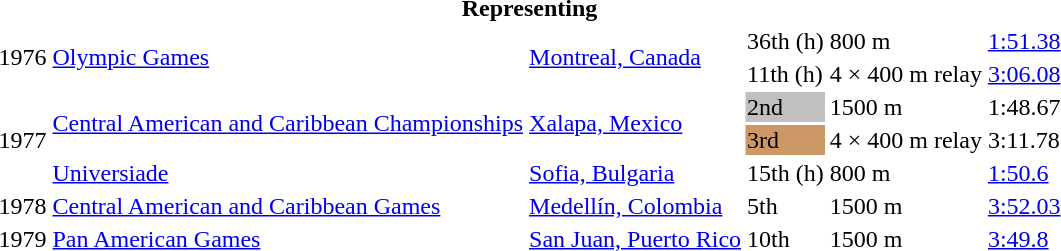<table>
<tr>
<th colspan="6">Representing </th>
</tr>
<tr>
<td rowspan=2>1976</td>
<td rowspan=2><a href='#'>Olympic Games</a></td>
<td rowspan=2><a href='#'>Montreal, Canada</a></td>
<td>36th (h)</td>
<td>800 m</td>
<td><a href='#'>1:51.38</a></td>
</tr>
<tr>
<td>11th (h)</td>
<td>4 × 400 m relay</td>
<td><a href='#'>3:06.08</a></td>
</tr>
<tr>
<td rowspan=3>1977</td>
<td rowspan=2><a href='#'>Central American and Caribbean Championships</a></td>
<td rowspan=2><a href='#'>Xalapa, Mexico</a></td>
<td bgcolor=silver>2nd</td>
<td>1500 m</td>
<td>1:48.67</td>
</tr>
<tr>
<td bgcolor=cc9966>3rd</td>
<td>4 × 400 m relay</td>
<td>3:11.78</td>
</tr>
<tr>
<td><a href='#'>Universiade</a></td>
<td><a href='#'>Sofia, Bulgaria</a></td>
<td>15th (h)</td>
<td>800 m</td>
<td><a href='#'>1:50.6</a></td>
</tr>
<tr>
<td>1978</td>
<td><a href='#'>Central American and Caribbean Games</a></td>
<td><a href='#'>Medellín, Colombia</a></td>
<td>5th</td>
<td>1500 m</td>
<td><a href='#'>3:52.03</a></td>
</tr>
<tr>
<td>1979</td>
<td><a href='#'>Pan American Games</a></td>
<td><a href='#'>San Juan, Puerto Rico</a></td>
<td>10th</td>
<td>1500 m</td>
<td><a href='#'>3:49.8</a></td>
</tr>
</table>
